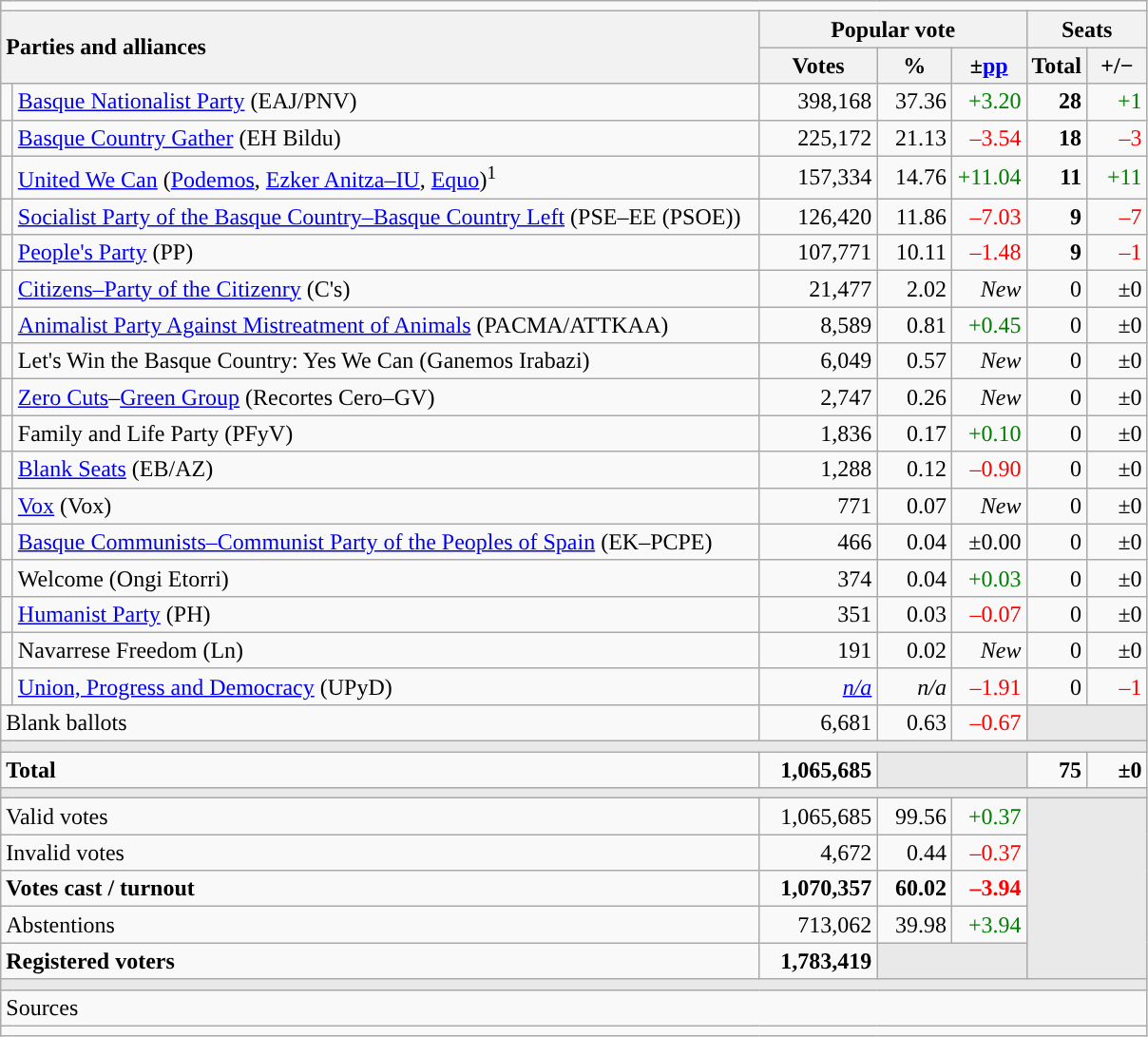<table class="wikitable" style="text-align:right;">
<tr>
<td colspan="7"></td>
</tr>
<tr>
<th style="text-align:left;" rowspan="2" colspan="2" width="525">Parties and alliances</th>
<th colspan="3">Popular vote</th>
<th colspan="2">Seats</th>
</tr>
<tr>
<th width="75">Votes</th>
<th width="45">%</th>
<th width="45">±<a href='#'>pp</a></th>
<th width="35">Total</th>
<th width="35">+/−</th>
</tr>
<tr>
<td width="1" style="color:inherit;background:"></td>
<td align="left"><a href='#'>Basque Nationalist Party</a> (EAJ/PNV)</td>
<td>398,168</td>
<td>37.36</td>
<td style="color:green;">+3.20</td>
<td><strong>28</strong></td>
<td style="color:green;">+1</td>
</tr>
<tr>
<td style="color:inherit;background:"></td>
<td align="left"><a href='#'>Basque Country Gather</a> (EH Bildu)</td>
<td>225,172</td>
<td>21.13</td>
<td style="color:red;">–3.54</td>
<td><strong>18</strong></td>
<td style="color:red;">–3</td>
</tr>
<tr>
<td style="color:inherit;background:"></td>
<td align="left"><a href='#'>United We Can</a> (<a href='#'>Podemos</a>, <a href='#'>Ezker Anitza–IU</a>, <a href='#'>Equo</a>)<sup>1</sup></td>
<td>157,334</td>
<td>14.76</td>
<td style="color:green;">+11.04</td>
<td><strong>11</strong></td>
<td style="color:green;">+11</td>
</tr>
<tr>
<td style="color:inherit;background:"></td>
<td align="left"><a href='#'>Socialist Party of the Basque Country–Basque Country Left</a> (PSE–EE (PSOE))</td>
<td>126,420</td>
<td>11.86</td>
<td style="color:red;">–7.03</td>
<td><strong>9</strong></td>
<td style="color:red;">–7</td>
</tr>
<tr>
<td style="color:inherit;background:"></td>
<td align="left"><a href='#'>People's Party</a> (PP)</td>
<td>107,771</td>
<td>10.11</td>
<td style="color:red;">–1.48</td>
<td><strong>9</strong></td>
<td style="color:red;">–1</td>
</tr>
<tr>
<td style="color:inherit;background:"></td>
<td align="left"><a href='#'>Citizens–Party of the Citizenry</a> (C's)</td>
<td>21,477</td>
<td>2.02</td>
<td><em>New</em></td>
<td>0</td>
<td>±0</td>
</tr>
<tr>
<td style="color:inherit;background:"></td>
<td align="left"><a href='#'>Animalist Party Against Mistreatment of Animals</a> (PACMA/ATTKAA)</td>
<td>8,589</td>
<td>0.81</td>
<td style="color:green;">+0.45</td>
<td>0</td>
<td>±0</td>
</tr>
<tr>
<td style="color:inherit;background:"></td>
<td align="left">Let's Win the Basque Country: Yes We Can (Ganemos Irabazi)</td>
<td>6,049</td>
<td>0.57</td>
<td><em>New</em></td>
<td>0</td>
<td>±0</td>
</tr>
<tr>
<td style="color:inherit;background:"></td>
<td align="left"><a href='#'>Zero Cuts</a>–<a href='#'>Green Group</a> (Recortes Cero–GV)</td>
<td>2,747</td>
<td>0.26</td>
<td><em>New</em></td>
<td>0</td>
<td>±0</td>
</tr>
<tr>
<td style="color:inherit;background:"></td>
<td align="left">Family and Life Party (PFyV)</td>
<td>1,836</td>
<td>0.17</td>
<td style="color:green;">+0.10</td>
<td>0</td>
<td>±0</td>
</tr>
<tr>
<td style="color:inherit;background:"></td>
<td align="left"><a href='#'>Blank Seats</a> (EB/AZ)</td>
<td>1,288</td>
<td>0.12</td>
<td style="color:red;">–0.90</td>
<td>0</td>
<td>±0</td>
</tr>
<tr>
<td style="color:inherit;background:"></td>
<td align="left"><a href='#'>Vox</a> (Vox)</td>
<td>771</td>
<td>0.07</td>
<td><em>New</em></td>
<td>0</td>
<td>±0</td>
</tr>
<tr>
<td style="color:inherit;background:"></td>
<td align="left"><a href='#'>Basque Communists–Communist Party of the Peoples of Spain</a> (EK–PCPE)</td>
<td>466</td>
<td>0.04</td>
<td>±0.00</td>
<td>0</td>
<td>±0</td>
</tr>
<tr>
<td style="color:inherit;background:"></td>
<td align="left">Welcome (Ongi Etorri)</td>
<td>374</td>
<td>0.04</td>
<td style="color:green;">+0.03</td>
<td>0</td>
<td>±0</td>
</tr>
<tr>
<td style="color:inherit;background:"></td>
<td align="left"><a href='#'>Humanist Party</a> (PH)</td>
<td>351</td>
<td>0.03</td>
<td style="color:red;">–0.07</td>
<td>0</td>
<td>±0</td>
</tr>
<tr>
<td style="color:inherit;background:"></td>
<td align="left">Navarrese Freedom (Ln)</td>
<td>191</td>
<td>0.02</td>
<td><em>New</em></td>
<td>0</td>
<td>±0</td>
</tr>
<tr>
<td style="color:inherit;background:"></td>
<td align="left"><a href='#'>Union, Progress and Democracy</a> (UPyD)</td>
<td><em><a href='#'>n/a</a></em></td>
<td><em>n/a</em></td>
<td style="color:red;">–1.91</td>
<td>0</td>
<td style="color:red;">–1</td>
</tr>
<tr>
<td align="left" colspan="2">Blank ballots</td>
<td>6,681</td>
<td>0.63</td>
<td style="color:red;">–0.67</td>
<td bgcolor="#E9E9E9" colspan="2"></td>
</tr>
<tr>
<td colspan="7" bgcolor="#E9E9E9"></td>
</tr>
<tr style="font-weight:bold;">
<td align="left" colspan="2">Total</td>
<td>1,065,685</td>
<td bgcolor="#E9E9E9" colspan="2"></td>
<td>75</td>
<td>±0</td>
</tr>
<tr>
<td colspan="7" bgcolor="#E9E9E9"></td>
</tr>
<tr>
<td align="left" colspan="2">Valid votes</td>
<td>1,065,685</td>
<td>99.56</td>
<td style="color:green;">+0.37</td>
<td bgcolor="#E9E9E9" colspan="2" rowspan="5"></td>
</tr>
<tr>
<td align="left" colspan="2">Invalid votes</td>
<td>4,672</td>
<td>0.44</td>
<td style="color:red;">–0.37</td>
</tr>
<tr style="font-weight:bold;">
<td align="left" colspan="2">Votes cast / turnout</td>
<td>1,070,357</td>
<td>60.02</td>
<td style="color:red;">–3.94</td>
</tr>
<tr>
<td align="left" colspan="2">Abstentions</td>
<td>713,062</td>
<td>39.98</td>
<td style="color:green;">+3.94</td>
</tr>
<tr style="font-weight:bold;">
<td align="left" colspan="2">Registered voters</td>
<td>1,783,419</td>
<td bgcolor="#E9E9E9" colspan="2"></td>
</tr>
<tr>
<td colspan="7" bgcolor="#E9E9E9"></td>
</tr>
<tr>
<td align="left" colspan="7">Sources</td>
</tr>
<tr>
<td colspan="7" style="text-align:left; max-width:790px;"></td>
</tr>
</table>
